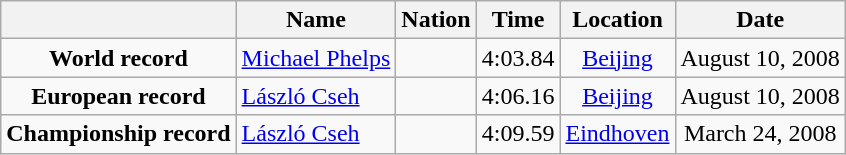<table class=wikitable style=text-align:center>
<tr>
<th></th>
<th>Name</th>
<th>Nation</th>
<th>Time</th>
<th>Location</th>
<th>Date</th>
</tr>
<tr>
<td><strong>World record</strong></td>
<td align=left><a href='#'>Michael Phelps</a></td>
<td align=left></td>
<td align=left>4:03.84</td>
<td><a href='#'>Beijing</a></td>
<td>August 10, 2008</td>
</tr>
<tr>
<td><strong>European record</strong></td>
<td align=left><a href='#'>László Cseh</a></td>
<td align=left></td>
<td align=left>4:06.16</td>
<td><a href='#'>Beijing</a></td>
<td>August 10, 2008</td>
</tr>
<tr>
<td><strong>Championship record</strong></td>
<td align=left><a href='#'>László Cseh</a></td>
<td align=left></td>
<td align=left>4:09.59</td>
<td><a href='#'>Eindhoven</a></td>
<td>March 24, 2008</td>
</tr>
</table>
